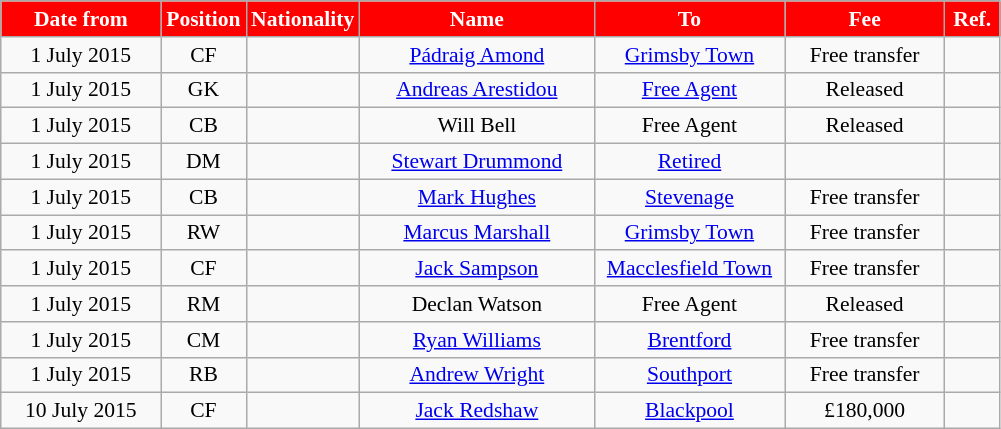<table class="wikitable"  style="text-align:center; font-size:90%; ">
<tr>
<th style="background:#FF0000; color:white; width:100px;">Date from</th>
<th style="background:#FF0000; color:white; width:50px;">Position</th>
<th style="background:#FF0000; color:white; width:50px;">Nationality</th>
<th style="background:#FF0000; color:white; width:150px;">Name</th>
<th style="background:#FF0000; color:white; width:120px;">To</th>
<th style="background:#FF0000; color:white; width:100px;">Fee</th>
<th style="background:#FF0000; color:white; width:30px;">Ref.</th>
</tr>
<tr>
<td>1 July 2015</td>
<td>CF</td>
<td></td>
<td><a href='#'>Pádraig Amond</a></td>
<td><a href='#'>Grimsby Town</a> </td>
<td>Free transfer</td>
<td></td>
</tr>
<tr>
<td>1 July 2015</td>
<td>GK</td>
<td></td>
<td><a href='#'>Andreas Arestidou</a></td>
<td><a href='#'>Free Agent</a></td>
<td>Released</td>
<td></td>
</tr>
<tr>
<td>1 July 2015</td>
<td>CB</td>
<td></td>
<td>Will Bell</td>
<td>Free Agent</td>
<td>Released</td>
<td></td>
</tr>
<tr>
<td>1 July 2015</td>
<td>DM</td>
<td></td>
<td><a href='#'>Stewart Drummond</a></td>
<td><a href='#'>Retired</a></td>
<td></td>
<td></td>
</tr>
<tr>
<td>1 July 2015</td>
<td>CB</td>
<td></td>
<td><a href='#'>Mark Hughes</a></td>
<td><a href='#'>Stevenage</a> </td>
<td>Free transfer</td>
<td></td>
</tr>
<tr>
<td>1 July 2015</td>
<td>RW</td>
<td></td>
<td><a href='#'>Marcus Marshall</a></td>
<td><a href='#'>Grimsby Town</a> </td>
<td>Free transfer</td>
<td></td>
</tr>
<tr>
<td>1 July 2015</td>
<td>CF</td>
<td></td>
<td><a href='#'>Jack Sampson</a></td>
<td><a href='#'>Macclesfield Town</a> </td>
<td>Free transfer</td>
<td></td>
</tr>
<tr>
<td>1 July 2015</td>
<td>RM</td>
<td></td>
<td>Declan Watson</td>
<td>Free Agent</td>
<td>Released</td>
<td></td>
</tr>
<tr>
<td>1 July 2015</td>
<td>CM</td>
<td></td>
<td><a href='#'>Ryan Williams</a></td>
<td><a href='#'>Brentford</a> </td>
<td>Free transfer</td>
<td></td>
</tr>
<tr>
<td>1 July 2015</td>
<td>RB</td>
<td></td>
<td><a href='#'>Andrew Wright</a></td>
<td><a href='#'>Southport</a> </td>
<td>Free transfer</td>
<td></td>
</tr>
<tr>
<td>10 July 2015</td>
<td>CF</td>
<td></td>
<td><a href='#'>Jack Redshaw</a></td>
<td><a href='#'>Blackpool</a></td>
<td>£180,000</td>
<td></td>
</tr>
</table>
